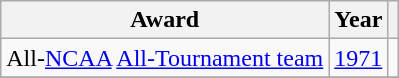<table class="wikitable">
<tr>
<th>Award</th>
<th>Year</th>
<th></th>
</tr>
<tr>
<td>All-<a href='#'>NCAA</a> <a href='#'>All-Tournament team</a></td>
<td><a href='#'>1971</a></td>
<td></td>
</tr>
<tr>
</tr>
</table>
